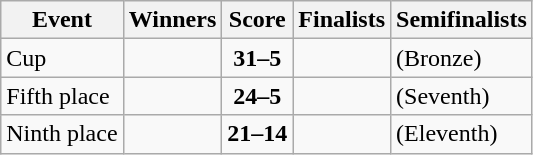<table class="wikitable">
<tr>
<th>Event</th>
<th>Winners</th>
<th>Score</th>
<th>Finalists</th>
<th>Semifinalists</th>
</tr>
<tr>
<td>Cup</td>
<td><strong></strong></td>
<td align=center><strong>31–5</strong></td>
<td></td>
<td> (Bronze)<br></td>
</tr>
<tr>
<td>Fifth place</td>
<td><strong></strong></td>
<td align=center><strong>24–5</strong></td>
<td></td>
<td> (Seventh)<br></td>
</tr>
<tr>
<td>Ninth place</td>
<td><strong></strong></td>
<td align=center><strong>21–14</strong></td>
<td></td>
<td> (Eleventh)<br></td>
</tr>
</table>
